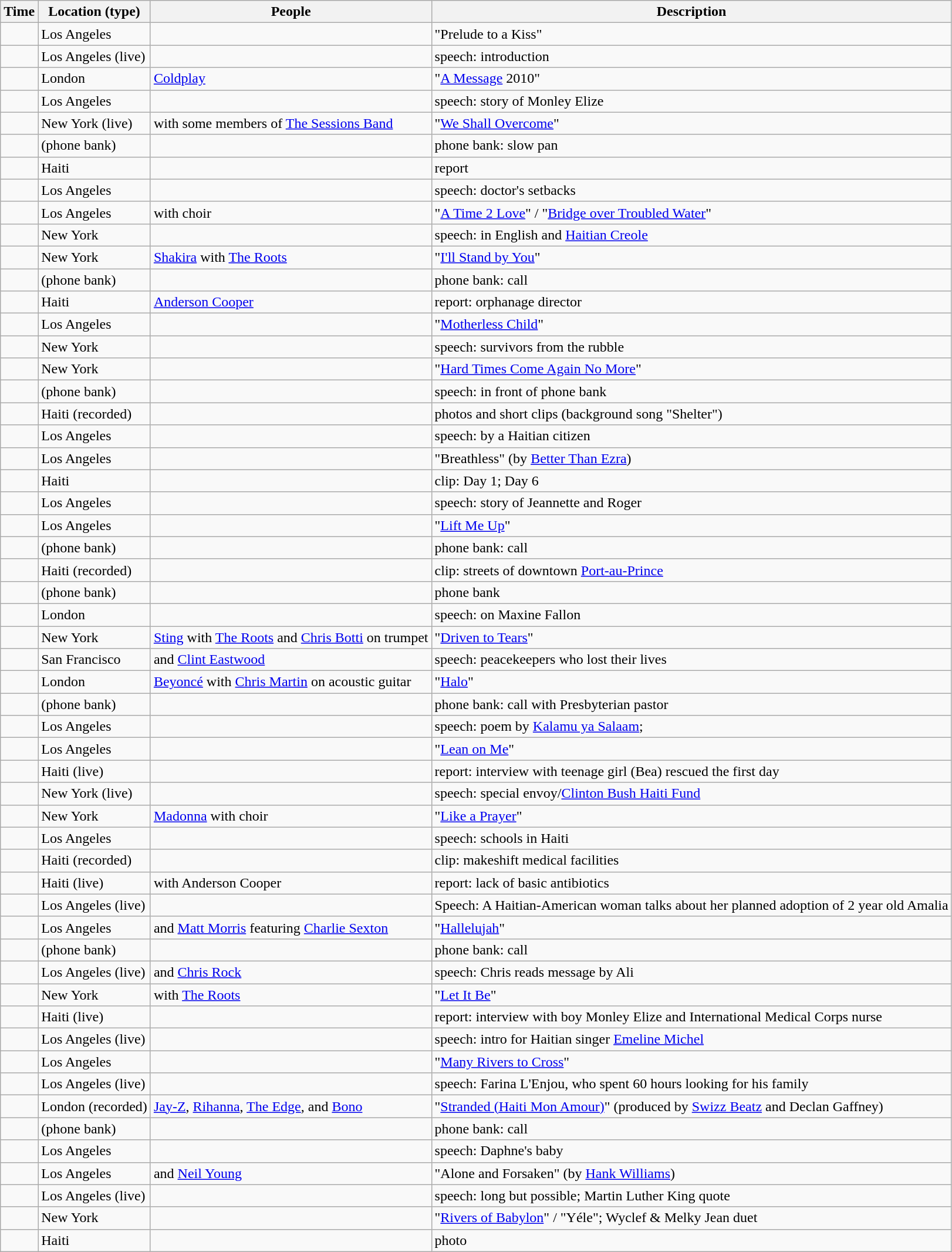<table class="wikitable sortable">
<tr>
<th>Time</th>
<th>Location (type)</th>
<th>People</th>
<th>Description</th>
</tr>
<tr>
<td></td>
<td>Los Angeles</td>
<td></td>
<td>"Prelude to a Kiss"</td>
</tr>
<tr>
<td></td>
<td>Los Angeles (live)</td>
<td></td>
<td>speech: introduction</td>
</tr>
<tr>
<td></td>
<td>London</td>
<td><a href='#'>Coldplay</a></td>
<td>"<a href='#'>A Message</a> 2010"</td>
</tr>
<tr>
<td></td>
<td>Los Angeles</td>
<td></td>
<td>speech: story of Monley Elize</td>
</tr>
<tr>
<td></td>
<td>New York (live)</td>
<td> with some members of <a href='#'>The Sessions Band</a></td>
<td>"<a href='#'>We Shall Overcome</a>"</td>
</tr>
<tr>
<td></td>
<td>(phone bank)</td>
<td></td>
<td>phone bank: slow pan</td>
</tr>
<tr>
<td></td>
<td>Haiti</td>
<td></td>
<td>report</td>
</tr>
<tr>
<td></td>
<td>Los Angeles</td>
<td></td>
<td>speech: doctor's setbacks</td>
</tr>
<tr>
<td></td>
<td>Los Angeles</td>
<td> with choir</td>
<td>"<a href='#'>A Time 2 Love</a>" / "<a href='#'>Bridge over Troubled Water</a>"</td>
</tr>
<tr>
<td></td>
<td>New York</td>
<td></td>
<td>speech: in English and <a href='#'>Haitian Creole</a></td>
</tr>
<tr>
<td></td>
<td>New York</td>
<td><a href='#'>Shakira</a> with <a href='#'>The Roots</a></td>
<td>"<a href='#'>I'll Stand by You</a>"</td>
</tr>
<tr>
<td></td>
<td>(phone bank)</td>
<td></td>
<td>phone bank: call</td>
</tr>
<tr>
<td></td>
<td>Haiti</td>
<td><a href='#'>Anderson Cooper</a></td>
<td>report: orphanage director </td>
</tr>
<tr>
<td></td>
<td>Los Angeles</td>
<td></td>
<td>"<a href='#'>Motherless Child</a>"</td>
</tr>
<tr>
<td></td>
<td>New York</td>
<td></td>
<td>speech: survivors from the rubble</td>
</tr>
<tr>
<td></td>
<td>New York</td>
<td></td>
<td>"<a href='#'>Hard Times Come Again No More</a>"</td>
</tr>
<tr>
<td></td>
<td>(phone bank)</td>
<td></td>
<td>speech: in front of phone bank</td>
</tr>
<tr>
<td></td>
<td>Haiti (recorded)</td>
<td></td>
<td>photos and short clips (background song "Shelter")</td>
</tr>
<tr>
<td></td>
<td>Los Angeles</td>
<td> </td>
<td>speech: by a Haitian citizen</td>
</tr>
<tr>
<td></td>
<td>Los Angeles</td>
<td></td>
<td>"Breathless" (by <a href='#'>Better Than Ezra</a>)</td>
</tr>
<tr>
<td></td>
<td>Haiti</td>
<td></td>
<td>clip: Day 1; Day 6</td>
</tr>
<tr>
<td></td>
<td>Los Angeles</td>
<td></td>
<td>speech: story of Jeannette and Roger</td>
</tr>
<tr>
<td></td>
<td>Los Angeles</td>
<td></td>
<td>"<a href='#'>Lift Me Up</a>"</td>
</tr>
<tr>
<td></td>
<td>(phone bank)</td>
<td></td>
<td>phone bank: call</td>
</tr>
<tr>
<td></td>
<td>Haiti (recorded)</td>
<td></td>
<td>clip: streets of downtown <a href='#'>Port-au-Prince</a></td>
</tr>
<tr>
<td></td>
<td>(phone bank)</td>
<td></td>
<td>phone bank</td>
</tr>
<tr>
<td></td>
<td>London</td>
<td></td>
<td>speech: on Maxine Fallon</td>
</tr>
<tr>
<td></td>
<td>New York</td>
<td><a href='#'>Sting</a> with <a href='#'>The Roots</a> and <a href='#'>Chris Botti</a> on trumpet</td>
<td>"<a href='#'>Driven to Tears</a>"</td>
</tr>
<tr>
<td></td>
<td>San Francisco</td>
<td> and <a href='#'>Clint Eastwood</a></td>
<td>speech: peacekeepers who lost their lives</td>
</tr>
<tr>
<td></td>
<td>London</td>
<td><a href='#'>Beyoncé</a> with <a href='#'>Chris Martin</a> on acoustic guitar</td>
<td>"<a href='#'>Halo</a>"</td>
</tr>
<tr>
<td></td>
<td>(phone bank)</td>
<td></td>
<td>phone bank: call with Presbyterian pastor</td>
</tr>
<tr>
<td></td>
<td>Los Angeles</td>
<td></td>
<td>speech: poem by <a href='#'>Kalamu ya Salaam</a>;</td>
</tr>
<tr>
<td></td>
<td>Los Angeles</td>
<td></td>
<td>"<a href='#'>Lean on Me</a>"</td>
</tr>
<tr>
<td></td>
<td>Haiti (live)</td>
<td></td>
<td>report: interview with teenage girl (Bea) rescued the first day</td>
</tr>
<tr>
<td></td>
<td>New York (live)</td>
<td></td>
<td>speech: special envoy/<a href='#'>Clinton Bush Haiti Fund</a></td>
</tr>
<tr>
<td></td>
<td>New York</td>
<td><a href='#'>Madonna</a>  with choir</td>
<td>"<a href='#'>Like a Prayer</a>"</td>
</tr>
<tr>
<td></td>
<td>Los Angeles</td>
<td></td>
<td>speech: schools in Haiti</td>
</tr>
<tr>
<td></td>
<td>Haiti (recorded)</td>
<td></td>
<td>clip: makeshift medical facilities</td>
</tr>
<tr>
<td></td>
<td>Haiti (live)</td>
<td> with Anderson Cooper</td>
<td>report: lack of basic antibiotics</td>
</tr>
<tr>
<td></td>
<td>Los Angeles (live)</td>
<td></td>
<td>Speech: A Haitian-American woman talks about her planned adoption of 2 year old Amalia</td>
</tr>
<tr>
<td></td>
<td>Los Angeles</td>
<td> and <a href='#'>Matt Morris</a> featuring <a href='#'>Charlie Sexton</a></td>
<td>"<a href='#'>Hallelujah</a>"</td>
</tr>
<tr>
<td></td>
<td>(phone bank)</td>
<td></td>
<td>phone bank: call</td>
</tr>
<tr>
<td></td>
<td>Los Angeles (live)</td>
<td> and <a href='#'>Chris Rock</a></td>
<td>speech: Chris reads message by Ali</td>
</tr>
<tr>
<td></td>
<td>New York</td>
<td> with <a href='#'>The Roots</a></td>
<td>"<a href='#'>Let It Be</a>"</td>
</tr>
<tr>
<td></td>
<td>Haiti (live)</td>
<td></td>
<td>report: interview with boy Monley Elize and International Medical Corps nurse</td>
</tr>
<tr>
<td></td>
<td>Los Angeles (live)</td>
<td></td>
<td>speech: intro for Haitian singer <a href='#'>Emeline Michel</a></td>
</tr>
<tr>
<td></td>
<td>Los Angeles</td>
<td></td>
<td>"<a href='#'>Many Rivers to Cross</a>"</td>
</tr>
<tr>
<td></td>
<td>Los Angeles (live)</td>
<td></td>
<td>speech: Farina L'Enjou, who spent 60 hours looking for his family</td>
</tr>
<tr>
<td></td>
<td>London (recorded)</td>
<td><a href='#'>Jay-Z</a>, <a href='#'>Rihanna</a>, <a href='#'>The Edge</a>, and <a href='#'>Bono</a></td>
<td>"<a href='#'>Stranded (Haiti Mon Amour)</a>" (produced by <a href='#'>Swizz Beatz</a> and Declan Gaffney)</td>
</tr>
<tr>
<td></td>
<td>(phone bank)</td>
<td></td>
<td>phone bank: call</td>
</tr>
<tr>
<td></td>
<td>Los Angeles</td>
<td></td>
<td>speech: Daphne's baby</td>
</tr>
<tr>
<td></td>
<td>Los Angeles</td>
<td> and <a href='#'>Neil Young</a></td>
<td>"Alone and Forsaken" (by <a href='#'>Hank Williams</a>)</td>
</tr>
<tr>
<td></td>
<td>Los Angeles (live)</td>
<td></td>
<td>speech: long but possible; Martin Luther King quote</td>
</tr>
<tr>
<td></td>
<td>New York</td>
<td></td>
<td>"<a href='#'>Rivers of Babylon</a>" / "Yéle"; Wyclef & Melky Jean duet</td>
</tr>
<tr>
<td></td>
<td>Haiti</td>
<td></td>
<td>photo</td>
</tr>
</table>
